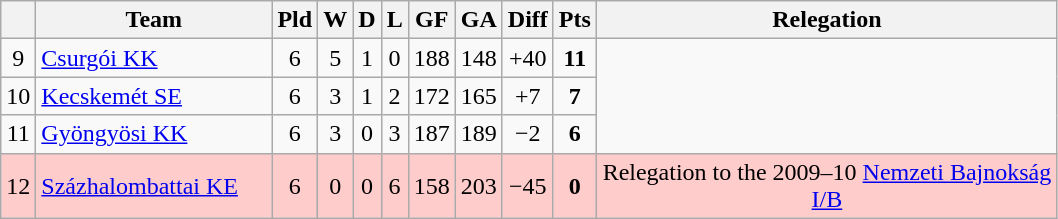<table class="wikitable sortable" style="text-align:center">
<tr>
<th></th>
<th width="150">Team</th>
<th>Pld</th>
<th>W</th>
<th>D</th>
<th>L</th>
<th>GF</th>
<th>GA</th>
<th>Diff</th>
<th>Pts</th>
<th width="300">Relegation</th>
</tr>
<tr>
<td>9</td>
<td align=left><a href='#'>Csurgói KK</a></td>
<td>6</td>
<td>5</td>
<td>1</td>
<td>0</td>
<td>188</td>
<td>148</td>
<td>+40</td>
<td><strong>11</strong></td>
</tr>
<tr>
<td>10</td>
<td align=left><a href='#'>Kecskemét SE</a></td>
<td>6</td>
<td>3</td>
<td>1</td>
<td>2</td>
<td>172</td>
<td>165</td>
<td>+7</td>
<td><strong>7</strong></td>
</tr>
<tr>
<td>11</td>
<td align=left><a href='#'>Gyöngyösi KK</a></td>
<td>6</td>
<td>3</td>
<td>0</td>
<td>3</td>
<td>187</td>
<td>189</td>
<td>−2</td>
<td><strong>6</strong></td>
</tr>
<tr style="background: #FFCCCC;">
<td>12</td>
<td align=left><a href='#'>Százhalombattai KE</a></td>
<td>6</td>
<td>0</td>
<td>0</td>
<td>6</td>
<td>158</td>
<td>203</td>
<td>−45</td>
<td><strong>0</strong></td>
<td>Relegation to the 2009–10 <a href='#'>Nemzeti Bajnokság I/B</a></td>
</tr>
</table>
